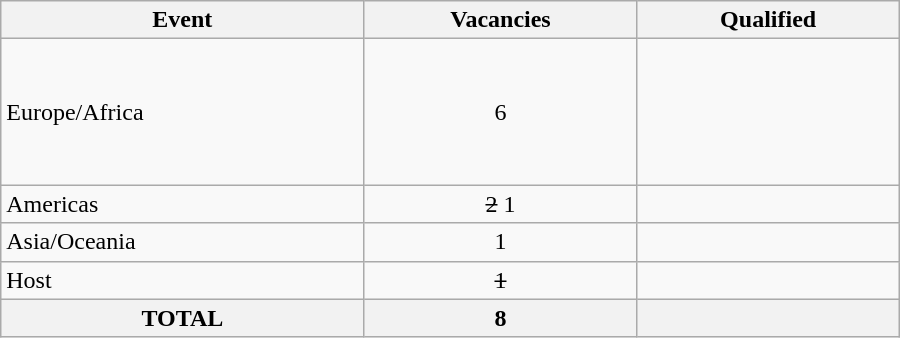<table class="wikitable" width=600>
<tr>
<th>Event</th>
<th>Vacancies</th>
<th>Qualified</th>
</tr>
<tr>
<td>Europe/Africa</td>
<td align=center>6</td>
<td><br><br><br><br><br></td>
</tr>
<tr>
<td>Americas</td>
<td align=center><s>2</s> 1</td>
<td></td>
</tr>
<tr>
<td>Asia/Oceania</td>
<td align=center>1</td>
<td></td>
</tr>
<tr>
<td>Host</td>
<td align=center><s>1</s></td>
<td><s></s></td>
</tr>
<tr>
<th>TOTAL</th>
<th>8</th>
<th></th>
</tr>
</table>
